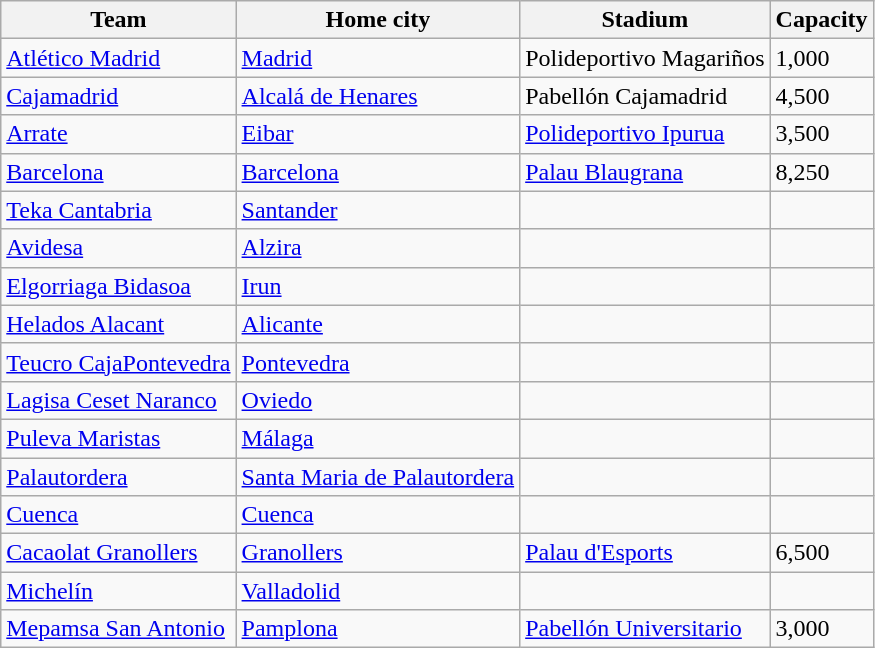<table class="wikitable sortable">
<tr>
<th>Team</th>
<th>Home city</th>
<th>Stadium</th>
<th>Capacity</th>
</tr>
<tr>
<td><a href='#'>Atlético Madrid</a></td>
<td><a href='#'>Madrid</a></td>
<td>Polideportivo Magariños</td>
<td>1,000</td>
</tr>
<tr>
<td><a href='#'>Cajamadrid</a></td>
<td><a href='#'>Alcalá de Henares</a></td>
<td>Pabellón Cajamadrid</td>
<td>4,500</td>
</tr>
<tr>
<td><a href='#'>Arrate</a></td>
<td><a href='#'>Eibar</a></td>
<td><a href='#'>Polideportivo Ipurua</a></td>
<td>3,500</td>
</tr>
<tr>
<td><a href='#'>Barcelona</a></td>
<td><a href='#'>Barcelona</a></td>
<td><a href='#'>Palau Blaugrana</a></td>
<td>8,250</td>
</tr>
<tr>
<td><a href='#'>Teka Cantabria</a></td>
<td><a href='#'>Santander</a></td>
<td></td>
<td></td>
</tr>
<tr>
<td><a href='#'>Avidesa</a></td>
<td><a href='#'>Alzira</a></td>
<td></td>
<td></td>
</tr>
<tr>
<td><a href='#'>Elgorriaga Bidasoa</a></td>
<td><a href='#'>Irun</a></td>
<td></td>
<td></td>
</tr>
<tr>
<td><a href='#'>Helados Alacant</a></td>
<td><a href='#'>Alicante</a></td>
<td></td>
<td></td>
</tr>
<tr>
<td><a href='#'>Teucro CajaPontevedra</a></td>
<td><a href='#'>Pontevedra</a></td>
<td></td>
<td></td>
</tr>
<tr>
<td><a href='#'>Lagisa Ceset Naranco</a></td>
<td><a href='#'>Oviedo</a></td>
<td></td>
<td></td>
</tr>
<tr>
<td><a href='#'>Puleva Maristas</a></td>
<td><a href='#'>Málaga</a></td>
<td></td>
<td></td>
</tr>
<tr>
<td><a href='#'>Palautordera</a></td>
<td><a href='#'>Santa Maria de Palautordera</a></td>
<td></td>
<td></td>
</tr>
<tr>
<td><a href='#'>Cuenca</a></td>
<td><a href='#'>Cuenca</a></td>
<td></td>
<td></td>
</tr>
<tr>
<td><a href='#'>Cacaolat Granollers</a></td>
<td><a href='#'>Granollers</a></td>
<td><a href='#'>Palau d'Esports</a></td>
<td>6,500</td>
</tr>
<tr>
<td><a href='#'>Michelín</a></td>
<td><a href='#'>Valladolid</a></td>
<td></td>
<td></td>
</tr>
<tr>
<td><a href='#'>Mepamsa San Antonio</a></td>
<td><a href='#'>Pamplona</a></td>
<td><a href='#'>Pabellón Universitario</a></td>
<td>3,000</td>
</tr>
</table>
